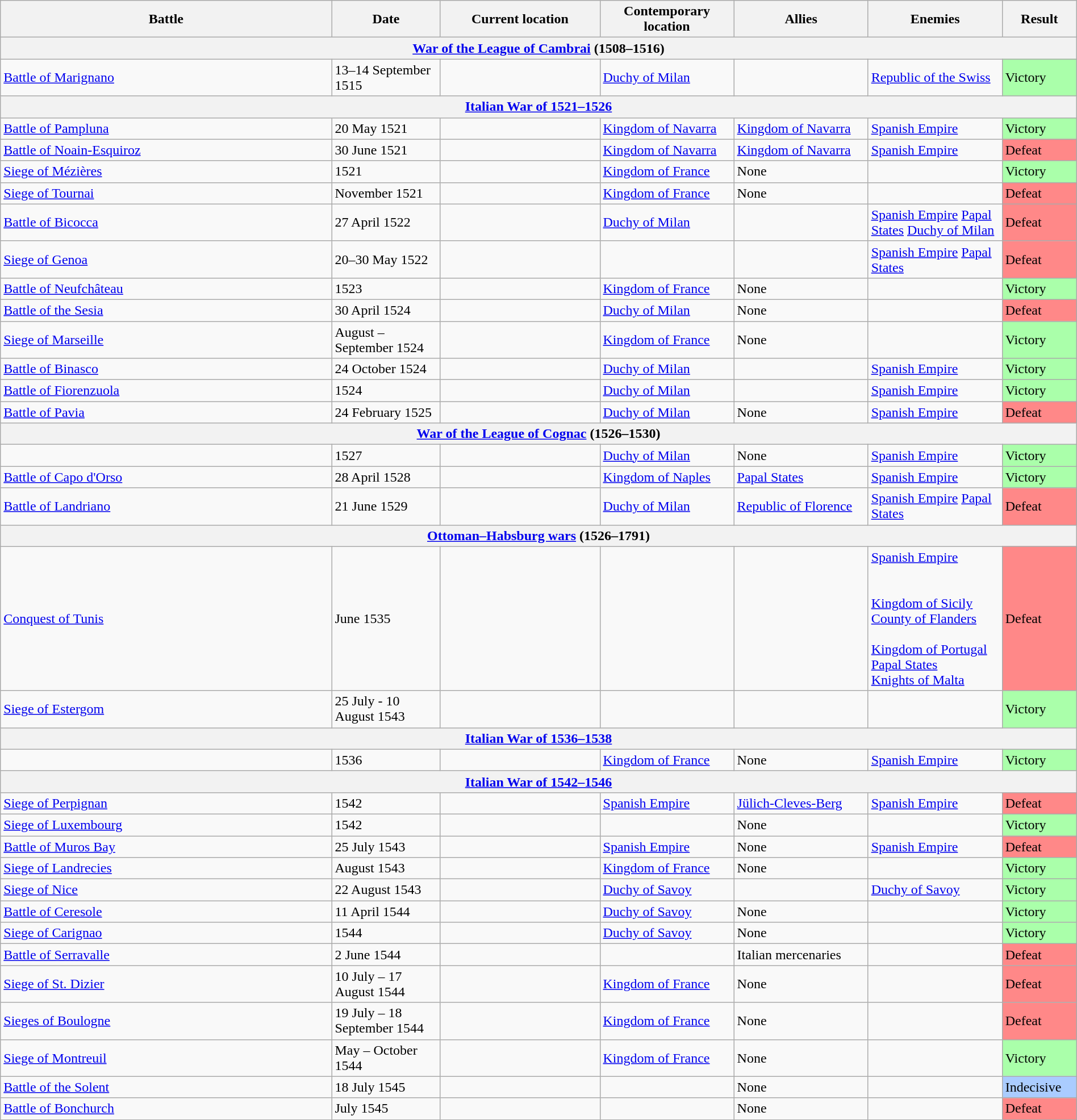<table class="wikitable sortable" style="width:100%;">
<tr>
<th>Battle</th>
<th style="width:120px;">Date</th>
<th style="width:180px;">Current location</th>
<th style="width:150px;">Contemporary location</th>
<th style="width:150px;">Allies</th>
<th style="width:150px;">Enemies</th>
<th style="width:80px;">Result</th>
</tr>
<tr>
<th colspan="7"><a href='#'>War of the League of Cambrai</a> (1508–1516)</th>
</tr>
<tr>
<td><a href='#'>Battle of Marignano</a></td>
<td>13–14 September 1515</td>
<td></td>
<td> <a href='#'>Duchy of Milan</a></td>
<td></td>
<td> <a href='#'>Republic of the Swiss</a></td>
<td style="background:#AFA">Victory</td>
</tr>
<tr>
<th colspan="7"><a href='#'>Italian War of 1521–1526</a></th>
</tr>
<tr>
<td><a href='#'>Battle of Pampluna</a></td>
<td>20 May 1521</td>
<td></td>
<td> <a href='#'>Kingdom of Navarra</a></td>
<td> <a href='#'>Kingdom of Navarra</a></td>
<td> <a href='#'>Spanish Empire</a></td>
<td style="background:#AFA">Victory</td>
</tr>
<tr>
<td><a href='#'>Battle of Noain-Esquiroz</a></td>
<td>30 June 1521</td>
<td></td>
<td> <a href='#'>Kingdom of Navarra</a></td>
<td> <a href='#'>Kingdom of Navarra</a></td>
<td> <a href='#'>Spanish Empire</a></td>
<td style="background:#F88">Defeat</td>
</tr>
<tr>
<td><a href='#'>Siege of Mézières</a></td>
<td>1521</td>
<td></td>
<td> <a href='#'>Kingdom of France</a></td>
<td>None</td>
<td></td>
<td style="background:#AFA">Victory</td>
</tr>
<tr>
<td><a href='#'>Siege of Tournai</a></td>
<td>November 1521</td>
<td></td>
<td> <a href='#'>Kingdom of France</a></td>
<td>None</td>
<td></td>
<td style="background:#F88">Defeat</td>
</tr>
<tr>
<td><a href='#'>Battle of Bicocca</a></td>
<td>27 April 1522</td>
<td></td>
<td> <a href='#'>Duchy of Milan</a></td>
<td></td>
<td> <a href='#'>Spanish Empire</a> <a href='#'>Papal States</a> <a href='#'>Duchy of Milan</a></td>
<td style="background:#F88">Defeat</td>
</tr>
<tr>
<td><a href='#'>Siege of Genoa</a></td>
<td>20–30 May 1522</td>
<td></td>
<td></td>
<td></td>
<td> <a href='#'>Spanish Empire</a> <a href='#'>Papal States</a></td>
<td style="background:#F88">Defeat</td>
</tr>
<tr>
<td><a href='#'>Battle of Neufchâteau</a></td>
<td>1523</td>
<td></td>
<td> <a href='#'>Kingdom of France</a></td>
<td>None</td>
<td></td>
<td style="background:#AFA">Victory</td>
</tr>
<tr>
<td><a href='#'>Battle of the Sesia</a></td>
<td>30 April 1524</td>
<td></td>
<td> <a href='#'>Duchy of Milan</a></td>
<td>None</td>
<td></td>
<td style="background:#F88">Defeat</td>
</tr>
<tr>
<td><a href='#'>Siege of Marseille</a></td>
<td>August – September 1524</td>
<td></td>
<td> <a href='#'>Kingdom of France</a></td>
<td>None</td>
<td></td>
<td style="background:#AFA">Victory</td>
</tr>
<tr>
<td><a href='#'>Battle of Binasco</a></td>
<td>24 October 1524</td>
<td></td>
<td> <a href='#'>Duchy of Milan</a></td>
<td></td>
<td> <a href='#'>Spanish Empire</a></td>
<td style="background:#AFA">Victory</td>
</tr>
<tr>
<td><a href='#'>Battle of Fiorenzuola</a></td>
<td>1524</td>
<td></td>
<td> <a href='#'>Duchy of Milan</a></td>
<td></td>
<td> <a href='#'>Spanish Empire</a></td>
<td style="background:#AFA">Victory</td>
</tr>
<tr>
<td><a href='#'>Battle of Pavia</a></td>
<td>24 February 1525</td>
<td></td>
<td> <a href='#'>Duchy of Milan</a></td>
<td>None</td>
<td> <a href='#'>Spanish Empire</a></td>
<td style="background:#F88">Defeat</td>
</tr>
<tr>
<th colspan="7"><a href='#'>War of the League of Cognac</a> (1526–1530)</th>
</tr>
<tr>
<td></td>
<td>1527</td>
<td></td>
<td> <a href='#'>Duchy of Milan</a></td>
<td>None</td>
<td> <a href='#'>Spanish Empire</a></td>
<td style="background:#AFA">Victory</td>
</tr>
<tr>
<td><a href='#'>Battle of Capo d'Orso</a></td>
<td>28 April 1528</td>
<td></td>
<td> <a href='#'>Kingdom of Naples</a></td>
<td>  <a href='#'>Papal States</a></td>
<td> <a href='#'>Spanish Empire</a></td>
<td style="background:#AFA">Victory</td>
</tr>
<tr>
<td><a href='#'>Battle of Landriano</a></td>
<td>21 June 1529</td>
<td></td>
<td> <a href='#'>Duchy of Milan</a></td>
<td> <a href='#'>Republic of Florence</a></td>
<td> <a href='#'>Spanish Empire</a> <a href='#'>Papal States</a></td>
<td style="background:#F88">Defeat</td>
</tr>
<tr>
<th colspan="7"><a href='#'>Ottoman–Habsburg wars</a> (1526–1791)</th>
</tr>
<tr>
<td><a href='#'>Conquest of Tunis</a></td>
<td>June 1535</td>
<td></td>
<td></td>
<td></td>
<td> <a href='#'>Spanish Empire</a> <br><br> <br>  <a href='#'>Kingdom of Sicily</a> <br>  <a href='#'>County of Flanders</a> <br><br> <a href='#'>Kingdom of Portugal</a><br> <a href='#'>Papal States</a><br> <a href='#'>Knights of Malta</a></td>
<td style="background:#F88">Defeat</td>
</tr>
<tr>
<td><a href='#'>Siege of Estergom</a></td>
<td>25 July - 10 August 1543</td>
<td></td>
<td></td>
<td></td>
<td></td>
<td style="background:#AFA">Victory</td>
</tr>
<tr>
<th colspan="7"><a href='#'>Italian War of 1536–1538</a></th>
</tr>
<tr>
<td></td>
<td>1536</td>
<td></td>
<td> <a href='#'>Kingdom of France</a></td>
<td>None</td>
<td> <a href='#'>Spanish Empire</a></td>
<td style="background:#AFA">Victory</td>
</tr>
<tr>
<th colspan="7"><a href='#'>Italian War of 1542–1546</a></th>
</tr>
<tr>
<td><a href='#'>Siege of Perpignan</a></td>
<td>1542</td>
<td></td>
<td> <a href='#'>Spanish Empire</a></td>
<td> <a href='#'>Jülich-Cleves-Berg</a></td>
<td> <a href='#'>Spanish Empire</a></td>
<td style="background:#F88">Defeat</td>
</tr>
<tr>
<td><a href='#'>Siege of Luxembourg</a></td>
<td>1542</td>
<td></td>
<td></td>
<td>None</td>
<td></td>
<td style="background:#AFA">Victory</td>
</tr>
<tr>
<td><a href='#'>Battle of Muros Bay</a></td>
<td>25 July 1543</td>
<td></td>
<td> <a href='#'>Spanish Empire</a></td>
<td>None</td>
<td> <a href='#'>Spanish Empire</a></td>
<td style="background:#F88">Defeat</td>
</tr>
<tr>
<td><a href='#'>Siege of Landrecies</a></td>
<td>August 1543</td>
<td></td>
<td> <a href='#'>Kingdom of France</a></td>
<td>None</td>
<td></td>
<td style="background:#AFA">Victory</td>
</tr>
<tr>
<td><a href='#'>Siege of Nice</a></td>
<td>22 August 1543</td>
<td></td>
<td> <a href='#'>Duchy of Savoy</a></td>
<td></td>
<td> <a href='#'>Duchy of Savoy</a></td>
<td style="background:#AFA">Victory</td>
</tr>
<tr>
<td><a href='#'>Battle of Ceresole</a></td>
<td>11 April 1544</td>
<td></td>
<td> <a href='#'>Duchy of Savoy</a></td>
<td>None</td>
<td></td>
<td style="background:#AFA">Victory</td>
</tr>
<tr>
<td><a href='#'>Siege of Carignao</a></td>
<td>1544</td>
<td></td>
<td> <a href='#'>Duchy of Savoy</a></td>
<td>None</td>
<td></td>
<td style="background:#AFA">Victory</td>
</tr>
<tr>
<td><a href='#'>Battle of Serravalle</a></td>
<td>2 June 1544</td>
<td></td>
<td></td>
<td>Italian mercenaries</td>
<td></td>
<td style="background:#F88">Defeat</td>
</tr>
<tr>
<td><a href='#'>Siege of St. Dizier</a></td>
<td>10 July – 17 August 1544</td>
<td></td>
<td> <a href='#'>Kingdom of France</a></td>
<td>None</td>
<td></td>
<td style="background:#F88">Defeat</td>
</tr>
<tr>
<td><a href='#'>Sieges of Boulogne</a></td>
<td>19 July – 18 September 1544</td>
<td></td>
<td> <a href='#'>Kingdom of France</a></td>
<td>None</td>
<td></td>
<td style="background:#F88">Defeat</td>
</tr>
<tr>
<td><a href='#'>Siege of Montreuil</a></td>
<td>May – October 1544</td>
<td></td>
<td> <a href='#'>Kingdom of France</a></td>
<td>None</td>
<td></td>
<td style="background:#AFA">Victory</td>
</tr>
<tr>
<td><a href='#'>Battle of the Solent</a></td>
<td>18 July 1545</td>
<td></td>
<td></td>
<td>None</td>
<td></td>
<td style="background:#ACF">Indecisive</td>
</tr>
<tr>
<td><a href='#'>Battle of Bonchurch</a></td>
<td>July 1545</td>
<td></td>
<td></td>
<td>None</td>
<td></td>
<td style="background:#F88">Defeat</td>
</tr>
</table>
